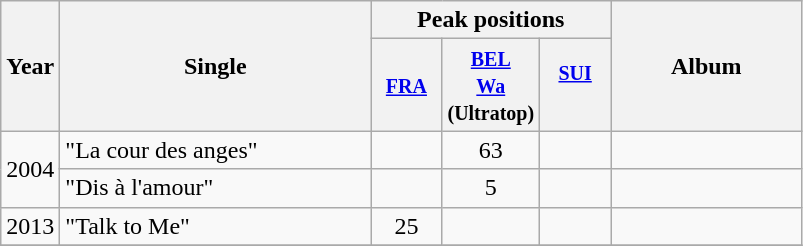<table class="wikitable">
<tr>
<th align="center" rowspan="2" width="10">Year</th>
<th align="center" rowspan="2" width="200">Single</th>
<th align="center" colspan="3" width="30">Peak positions</th>
<th align="center" rowspan="2" width="120">Album</th>
</tr>
<tr>
<th width="40"><small><a href='#'>FRA</a><br></small></th>
<th width="20"><small><a href='#'>BEL <br>Wa</a><br>(Ultratop)<br></small></th>
<th width="40"><small><a href='#'>SUI</a><br></small><br></th>
</tr>
<tr>
<td align="center" rowspan="2">2004</td>
<td>"La cour des anges"</td>
<td align="center"></td>
<td align="center">63</td>
<td align="center"></td>
<td align="center" rowspan=1></td>
</tr>
<tr>
<td>"Dis à l'amour"</td>
<td align="center"></td>
<td align="center">5</td>
<td align="center"></td>
<td align="center" rowspan=1></td>
</tr>
<tr>
<td align="center" rowspan="1">2013</td>
<td>"Talk to Me"</td>
<td align="center">25</td>
<td align="center"></td>
<td align="center"></td>
<td align="center" rowspan=1></td>
</tr>
<tr>
</tr>
</table>
